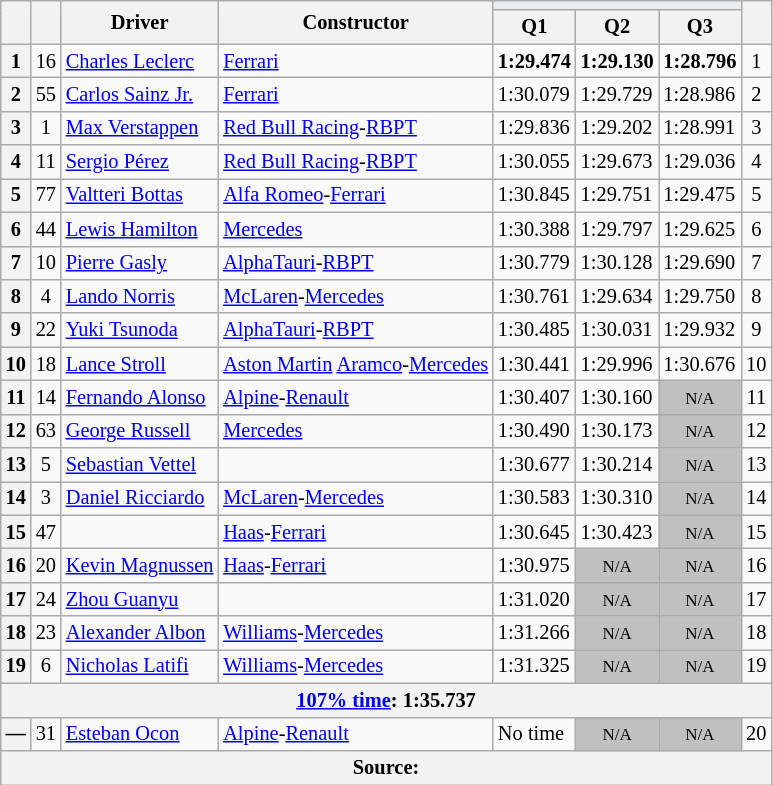<table class="wikitable sortable" style="font-size: 85%;">
<tr>
<th rowspan="2"></th>
<th rowspan="2"></th>
<th rowspan="2">Driver</th>
<th rowspan="2">Constructor</th>
<th colspan="3" style="background:#eaecf0; text-align:center;"></th>
<th rowspan="2"></th>
</tr>
<tr>
<th scope="col">Q1</th>
<th scope="col">Q2</th>
<th scope="col">Q3</th>
</tr>
<tr>
<th scope="row">1</th>
<td align="center">16</td>
<td data-sort-value="lec"> <a href='#'>Charles Leclerc</a></td>
<td><a href='#'>Ferrari</a></td>
<td><strong>1:29.474</strong></td>
<td><strong>1:29.130</strong></td>
<td><strong>1:28.796</strong></td>
<td align="center">1</td>
</tr>
<tr>
<th scope="row">2</th>
<td align="center">55</td>
<td data-sort-value="sai"> <a href='#'>Carlos Sainz Jr.</a></td>
<td><a href='#'>Ferrari</a></td>
<td>1:30.079</td>
<td>1:29.729</td>
<td>1:28.986</td>
<td align="center">2</td>
</tr>
<tr>
<th scope="row">3</th>
<td align="center">1</td>
<td data-sort-value="ver"> <a href='#'>Max Verstappen</a></td>
<td><a href='#'>Red Bull Racing</a>-<a href='#'>RBPT</a></td>
<td>1:29.836</td>
<td>1:29.202</td>
<td>1:28.991</td>
<td align="center">3</td>
</tr>
<tr>
<th scope="row">4</th>
<td align="center">11</td>
<td data-sort-value="per"> <a href='#'>Sergio Pérez</a></td>
<td><a href='#'>Red Bull Racing</a>-<a href='#'>RBPT</a></td>
<td>1:30.055</td>
<td>1:29.673</td>
<td>1:29.036</td>
<td align="center">4</td>
</tr>
<tr>
<th scope="row">5</th>
<td align="center">77</td>
<td data-sort-value="bot"> <a href='#'>Valtteri Bottas</a></td>
<td><a href='#'>Alfa Romeo</a>-<a href='#'>Ferrari</a></td>
<td>1:30.845</td>
<td>1:29.751</td>
<td>1:29.475</td>
<td align="center">5</td>
</tr>
<tr>
<th scope="row">6</th>
<td align="center">44</td>
<td data-sort-value="ham"> <a href='#'>Lewis Hamilton</a></td>
<td><a href='#'>Mercedes</a></td>
<td>1:30.388</td>
<td>1:29.797</td>
<td>1:29.625</td>
<td align="center">6</td>
</tr>
<tr>
<th scope="row">7</th>
<td align="center">10</td>
<td data-sort-value="gas"> <a href='#'>Pierre Gasly</a></td>
<td><a href='#'>AlphaTauri</a>-<a href='#'>RBPT</a></td>
<td>1:30.779</td>
<td>1:30.128</td>
<td>1:29.690</td>
<td align="center">7</td>
</tr>
<tr>
<th scope="row">8</th>
<td align="center">4</td>
<td data-sort-value="nor"> <a href='#'>Lando Norris</a></td>
<td><a href='#'>McLaren</a>-<a href='#'>Mercedes</a></td>
<td>1:30.761</td>
<td>1:29.634</td>
<td>1:29.750</td>
<td align="center">8</td>
</tr>
<tr>
<th scope="row">9</th>
<td align="center">22</td>
<td data-sort-value="tsu"> <a href='#'>Yuki Tsunoda</a></td>
<td><a href='#'>AlphaTauri</a>-<a href='#'>RBPT</a></td>
<td>1:30.485</td>
<td>1:30.031</td>
<td>1:29.932</td>
<td align="center">9</td>
</tr>
<tr>
<th scope="row">10</th>
<td align="center">18</td>
<td data-sort-value="str"> <a href='#'>Lance Stroll</a></td>
<td><a href='#'>Aston Martin</a> <a href='#'>Aramco</a>-<a href='#'>Mercedes</a></td>
<td>1:30.441</td>
<td>1:29.996</td>
<td>1:30.676</td>
<td align="center">10</td>
</tr>
<tr>
<th scope="row">11</th>
<td align="center">14</td>
<td data-sort-value="alo"> <a href='#'>Fernando Alonso</a></td>
<td><a href='#'>Alpine</a>-<a href='#'>Renault</a></td>
<td>1:30.407</td>
<td>1:30.160</td>
<td data-sort-value="13" align="center" style="background: silver"><small>N/A</small></td>
<td align="center">11</td>
</tr>
<tr>
<th scope="row">12</th>
<td align="center">63</td>
<td data-sort-value="rus"> <a href='#'>George Russell</a></td>
<td><a href='#'>Mercedes</a></td>
<td>1:30.490</td>
<td>1:30.173</td>
<td data-sort-value="13" align="center" style="background: silver"><small>N/A</small></td>
<td align="center">12</td>
</tr>
<tr>
<th scope="row">13</th>
<td align="center">5</td>
<td data-sort-value="vet"> <a href='#'>Sebastian Vettel</a></td>
<td></td>
<td>1:30.677</td>
<td>1:30.214</td>
<td data-sort-value="13" align="center" style="background: silver"><small>N/A</small></td>
<td align="center">13</td>
</tr>
<tr>
<th scope="row">14</th>
<td align="center">3</td>
<td data-sort-value="ric"> <a href='#'>Daniel Ricciardo</a></td>
<td><a href='#'>McLaren</a>-<a href='#'>Mercedes</a></td>
<td>1:30.583</td>
<td>1:30.310</td>
<td data-sort-value="13" align="center" style="background: silver"><small>N/A</small></td>
<td align="center">14</td>
</tr>
<tr>
<th scope="row">15</th>
<td align="center">47</td>
<td data-sort-value="sch"></td>
<td><a href='#'>Haas</a>-<a href='#'>Ferrari</a></td>
<td>1:30.645</td>
<td>1:30.423</td>
<td data-sort-value="19" align="center" style="background: silver"><small>N/A</small></td>
<td align="center">15</td>
</tr>
<tr>
<th scope="row">16</th>
<td align="center">20</td>
<td data-sort-value="mag"> <a href='#'>Kevin Magnussen</a></td>
<td><a href='#'>Haas</a>-<a href='#'>Ferrari</a></td>
<td>1:30.975</td>
<td data-sort-value="13" align="center" style="background: silver"><small>N/A</small></td>
<td data-sort-value="13" align="center" style="background: silver"><small>N/A</small></td>
<td align="center">16</td>
</tr>
<tr>
<th scope="row">17</th>
<td align="center">24</td>
<td data-sort-value="zho"> <a href='#'>Zhou Guanyu</a></td>
<td></td>
<td>1:31.020</td>
<td data-sort-value="13" align="center" style="background: silver"><small>N/A</small></td>
<td data-sort-value="12" align="center" style="background: silver"><small>N/A</small></td>
<td align="center">17</td>
</tr>
<tr>
<th scope="row" data-sort-value="19">18</th>
<td align="center">23</td>
<td data-sort-value="alb"> <a href='#'>Alexander Albon</a></td>
<td><a href='#'>Williams</a>-<a href='#'>Mercedes</a></td>
<td>1:31.266</td>
<td data-sort-value="17" align="center" style="background: silver"><small>N/A</small></td>
<td data-sort-value="17" align="center" style="background: silver"><small>N/A</small></td>
<td align="center">18</td>
</tr>
<tr>
<th scope="row">19</th>
<td align="center">6</td>
<td data-sort-value="lat"> <a href='#'>Nicholas Latifi</a></td>
<td><a href='#'>Williams</a>-<a href='#'>Mercedes</a></td>
<td>1:31.325</td>
<td data-sort-value="17" align="center" style="background: silver"><small>N/A</small></td>
<td data-sort-value="17" align="center" style="background: silver"><small>N/A</small></td>
<td align="center">19</td>
</tr>
<tr class="sortbottom">
<th colspan="8"><a href='#'>107% time</a>: 1:35.737</th>
</tr>
<tr>
<th scope="row" data-sort-value="20">—</th>
<td align="center">31</td>
<td data-sort-value="oco"> <a href='#'>Esteban Ocon</a></td>
<td><a href='#'>Alpine</a>-<a href='#'>Renault</a></td>
<td>No time</td>
<td data-sort-value="13" align="center" style="background: silver"><small>N/A</small></td>
<td data-sort-value="13" align="center" style="background: silver"><small>N/A</small></td>
<td align="center">20</td>
</tr>
<tr>
<th colspan="8">Source:</th>
</tr>
</table>
